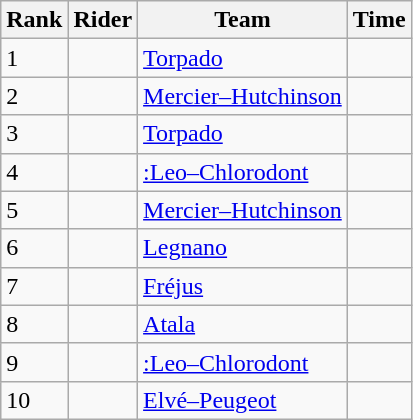<table class="wikitable">
<tr>
<th scope="col">Rank</th>
<th scope="col">Rider</th>
<th scope="col">Team</th>
<th scope="col">Time</th>
</tr>
<tr>
<td>1</td>
<td></td>
<td><a href='#'>Torpado</a></td>
<td></td>
</tr>
<tr>
<td>2</td>
<td></td>
<td><a href='#'>Mercier–Hutchinson</a></td>
<td></td>
</tr>
<tr>
<td>3</td>
<td></td>
<td><a href='#'>Torpado</a></td>
<td></td>
</tr>
<tr>
<td>4</td>
<td></td>
<td><a href='#'>:Leo–Chlorodont</a></td>
<td></td>
</tr>
<tr>
<td>5</td>
<td></td>
<td><a href='#'>Mercier–Hutchinson</a></td>
<td></td>
</tr>
<tr>
<td>6</td>
<td></td>
<td><a href='#'>Legnano</a></td>
<td></td>
</tr>
<tr>
<td>7</td>
<td></td>
<td><a href='#'>Fréjus</a></td>
<td></td>
</tr>
<tr>
<td>8</td>
<td></td>
<td><a href='#'>Atala</a></td>
<td></td>
</tr>
<tr>
<td>9</td>
<td></td>
<td><a href='#'>:Leo–Chlorodont</a></td>
<td></td>
</tr>
<tr>
<td>10</td>
<td></td>
<td><a href='#'>Elvé–Peugeot</a></td>
<td></td>
</tr>
</table>
